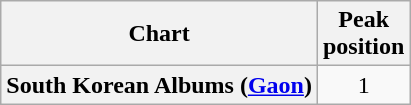<table class="wikitable plainrowheaders" style="text-align:center">
<tr>
<th scope="col">Chart</th>
<th scope="col">Peak<br>position</th>
</tr>
<tr>
<th scope="row">South Korean Albums (<a href='#'>Gaon</a>)</th>
<td>1</td>
</tr>
</table>
